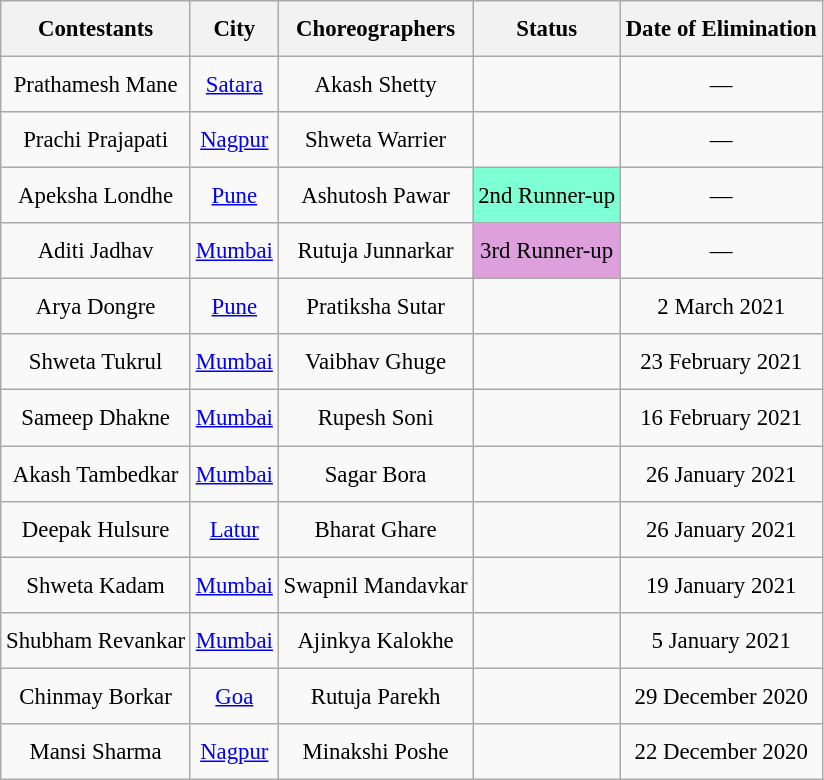<table class="wikitable sortable" style=" text-align:center; font-size:95%; line-height:30px; width:auto;">
<tr>
<th>Contestants</th>
<th>City</th>
<th>Choreographers</th>
<th>Status</th>
<th>Date of Elimination</th>
</tr>
<tr>
<td>Prathamesh Mane</td>
<td><a href='#'>Satara</a></td>
<td>Akash Shetty</td>
<td></td>
<td>—</td>
</tr>
<tr>
<td>Prachi Prajapati</td>
<td><a href='#'>Nagpur</a></td>
<td>Shweta Warrier</td>
<td></td>
<td>—</td>
</tr>
<tr>
<td>Apeksha Londhe</td>
<td><a href='#'>Pune</a></td>
<td>Ashutosh Pawar</td>
<td style="background:#7FFFD4;">2nd Runner-up</td>
<td>—</td>
</tr>
<tr>
<td>Aditi Jadhav</td>
<td><a href='#'>Mumbai</a></td>
<td>Rutuja Junnarkar</td>
<td style="background:#DDA0DD;">3rd Runner-up</td>
<td>—</td>
</tr>
<tr>
<td>Arya Dongre</td>
<td><a href='#'>Pune</a></td>
<td>Pratiksha Sutar</td>
<td></td>
<td>2 March 2021</td>
</tr>
<tr>
<td>Shweta Tukrul</td>
<td><a href='#'>Mumbai</a></td>
<td>Vaibhav Ghuge</td>
<td></td>
<td>23 February 2021</td>
</tr>
<tr>
<td>Sameep Dhakne</td>
<td><a href='#'>Mumbai</a></td>
<td>Rupesh Soni</td>
<td></td>
<td>16 February 2021</td>
</tr>
<tr>
<td>Akash Tambedkar</td>
<td><a href='#'>Mumbai</a></td>
<td>Sagar Bora</td>
<td></td>
<td>26 January 2021</td>
</tr>
<tr>
<td>Deepak Hulsure</td>
<td><a href='#'>Latur</a></td>
<td>Bharat Ghare</td>
<td></td>
<td>26 January 2021</td>
</tr>
<tr>
<td>Shweta Kadam</td>
<td><a href='#'>Mumbai</a></td>
<td>Swapnil Mandavkar</td>
<td></td>
<td>19 January 2021</td>
</tr>
<tr>
<td>Shubham Revankar</td>
<td><a href='#'>Mumbai</a></td>
<td>Ajinkya Kalokhe</td>
<td></td>
<td>5 January 2021</td>
</tr>
<tr>
<td>Chinmay Borkar</td>
<td><a href='#'>Goa</a></td>
<td>Rutuja Parekh</td>
<td></td>
<td>29 December 2020</td>
</tr>
<tr>
<td>Mansi Sharma</td>
<td><a href='#'>Nagpur</a></td>
<td>Minakshi Poshe</td>
<td></td>
<td>22 December 2020</td>
</tr>
</table>
